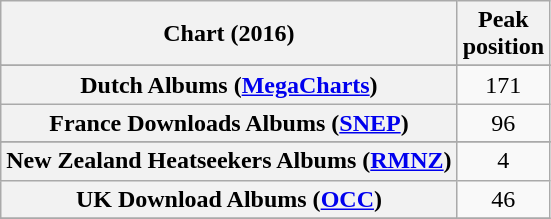<table class="wikitable sortable plainrowheaders" style="text-align:center">
<tr>
<th scope="col">Chart (2016)</th>
<th scope="col">Peak<br> position</th>
</tr>
<tr>
</tr>
<tr>
</tr>
<tr>
</tr>
<tr>
<th scope="row">Dutch Albums (<a href='#'>MegaCharts</a>)</th>
<td>171</td>
</tr>
<tr>
<th scope="row">France Downloads Albums (<a href='#'>SNEP</a>)</th>
<td>96</td>
</tr>
<tr>
</tr>
<tr>
<th scope="row">New Zealand Heatseekers Albums (<a href='#'>RMNZ</a>)</th>
<td>4</td>
</tr>
<tr>
<th scope="row">UK Download Albums (<a href='#'>OCC</a>)</th>
<td>46</td>
</tr>
<tr>
</tr>
</table>
